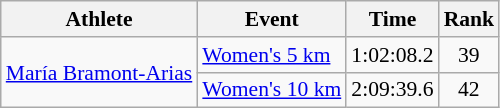<table class="wikitable" style="font-size:90%;">
<tr>
<th>Athlete</th>
<th>Event</th>
<th>Time</th>
<th>Rank</th>
</tr>
<tr align=center>
<td align=left rowspan=2><a href='#'>María Bramont-Arias</a></td>
<td align=left><a href='#'>Women's 5 km</a></td>
<td>1:02:08.2</td>
<td>39</td>
</tr>
<tr align=center>
<td align=left><a href='#'>Women's 10 km</a></td>
<td>2:09:39.6</td>
<td>42</td>
</tr>
</table>
